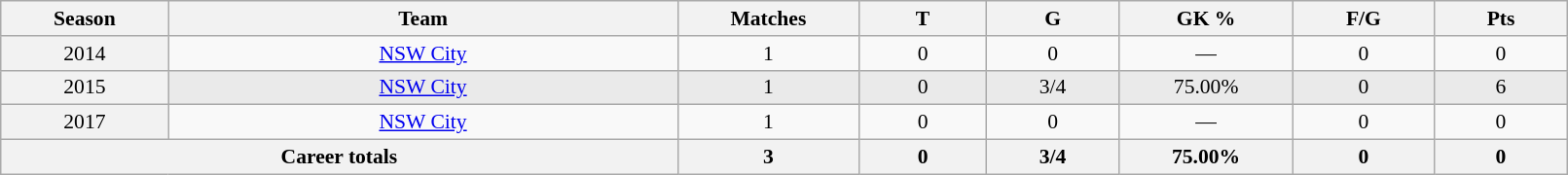<table class="wikitable sortable"  style="font-size:90%; text-align:center; width:85%;">
<tr>
<th width=2%>Season</th>
<th width=8%>Team</th>
<th width=2%>Matches</th>
<th width=2%>T</th>
<th width=2%>G</th>
<th width=2%>GK %</th>
<th width=2%>F/G</th>
<th width=2%>Pts</th>
</tr>
<tr>
<th scope="row" style="text-align:center; font-weight:normal">2014</th>
<td style="text-align:center;"> <a href='#'>NSW City</a></td>
<td>1</td>
<td>0</td>
<td>0</td>
<td>—</td>
<td>0</td>
<td>0</td>
</tr>
<tr style="background:#eaeaea;">
<th scope="row" style="text-align:center; font-weight:normal">2015</th>
<td style="text-align:center;"> <a href='#'>NSW City</a></td>
<td>1</td>
<td>0</td>
<td>3/4</td>
<td>75.00%</td>
<td>0</td>
<td>6</td>
</tr>
<tr>
<th scope="row" style="text-align:center; font-weight:normal">2017</th>
<td style="text-align:center;"> <a href='#'>NSW City</a></td>
<td>1</td>
<td>0</td>
<td>0</td>
<td>—</td>
<td>0</td>
<td>0</td>
</tr>
<tr class="sortbottom">
<th colspan=2>Career totals</th>
<th>3</th>
<th>0</th>
<th>3/4</th>
<th>75.00%</th>
<th>0</th>
<th>0</th>
</tr>
</table>
